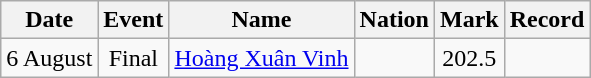<table class=wikitable style=text-align:center>
<tr>
<th>Date</th>
<th>Event</th>
<th>Name</th>
<th>Nation</th>
<th>Mark</th>
<th>Record</th>
</tr>
<tr>
<td>6 August</td>
<td>Final</td>
<td align=left><a href='#'>Hoàng Xuân Vinh</a></td>
<td align=left></td>
<td>202.5</td>
<td></td>
</tr>
</table>
